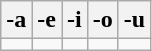<table class="wikitable" style="text-align:center;">
<tr>
<th>-a</th>
<th>-e</th>
<th>-i</th>
<th>-o</th>
<th>-u</th>
</tr>
<tr dir="rtl">
<td><span></span></td>
<td><span></span></td>
<td><span></span></td>
<td><span></span></td>
<td><span></span></td>
</tr>
</table>
